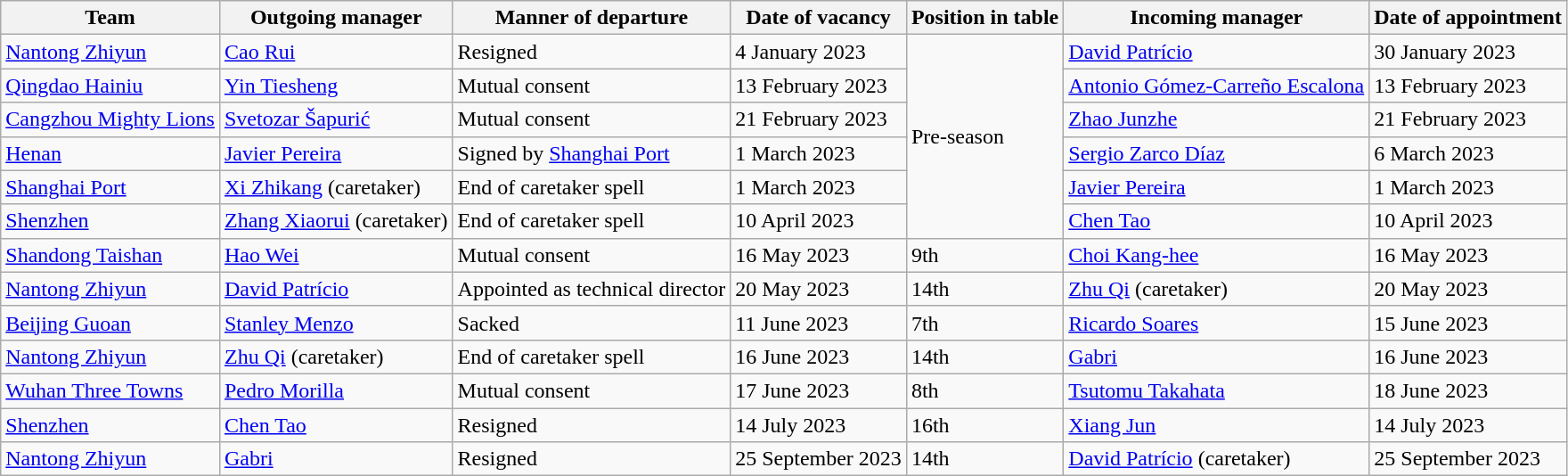<table class="wikitable">
<tr>
<th>Team</th>
<th>Outgoing manager</th>
<th>Manner of departure</th>
<th>Date of vacancy</th>
<th>Position in table</th>
<th>Incoming manager</th>
<th>Date of appointment</th>
</tr>
<tr>
<td><a href='#'>Nantong Zhiyun</a></td>
<td> <a href='#'>Cao Rui</a></td>
<td>Resigned</td>
<td>4 January 2023</td>
<td rowspan="6">Pre-season</td>
<td> <a href='#'>David Patrício</a></td>
<td>30 January 2023</td>
</tr>
<tr>
<td><a href='#'>Qingdao Hainiu</a></td>
<td> <a href='#'>Yin Tiesheng</a></td>
<td>Mutual consent</td>
<td>13 February 2023</td>
<td> <a href='#'>Antonio Gómez-Carreño Escalona</a></td>
<td>13 February 2023</td>
</tr>
<tr>
<td><a href='#'>Cangzhou Mighty Lions</a></td>
<td> <a href='#'>Svetozar Šapurić</a></td>
<td>Mutual consent</td>
<td>21 February 2023</td>
<td> <a href='#'>Zhao Junzhe</a></td>
<td>21 February 2023</td>
</tr>
<tr>
<td><a href='#'>Henan</a></td>
<td> <a href='#'>Javier Pereira</a></td>
<td>Signed by <a href='#'>Shanghai Port</a></td>
<td>1 March 2023</td>
<td> <a href='#'>Sergio Zarco Díaz</a></td>
<td>6 March 2023</td>
</tr>
<tr>
<td><a href='#'>Shanghai Port</a></td>
<td> <a href='#'>Xi Zhikang</a> (caretaker)</td>
<td>End of caretaker spell</td>
<td>1 March 2023</td>
<td> <a href='#'>Javier Pereira</a></td>
<td>1 March 2023</td>
</tr>
<tr>
<td><a href='#'>Shenzhen</a></td>
<td> <a href='#'>Zhang Xiaorui</a> (caretaker)</td>
<td>End of caretaker spell</td>
<td>10 April 2023</td>
<td> <a href='#'>Chen Tao</a></td>
<td>10 April 2023</td>
</tr>
<tr>
<td><a href='#'>Shandong Taishan</a></td>
<td> <a href='#'>Hao Wei</a></td>
<td>Mutual consent</td>
<td>16 May 2023</td>
<td>9th</td>
<td> <a href='#'>Choi Kang-hee</a></td>
<td>16 May 2023</td>
</tr>
<tr>
<td><a href='#'>Nantong Zhiyun</a></td>
<td> <a href='#'>David Patrício</a></td>
<td>Appointed as technical director</td>
<td>20 May 2023</td>
<td>14th</td>
<td> <a href='#'>Zhu Qi</a> (caretaker)</td>
<td>20 May 2023</td>
</tr>
<tr>
<td><a href='#'>Beijing Guoan</a></td>
<td> <a href='#'>Stanley Menzo</a></td>
<td>Sacked</td>
<td>11 June 2023</td>
<td>7th</td>
<td> <a href='#'>Ricardo Soares</a></td>
<td>15 June 2023</td>
</tr>
<tr>
<td><a href='#'>Nantong Zhiyun</a></td>
<td> <a href='#'>Zhu Qi</a> (caretaker)</td>
<td>End of caretaker spell</td>
<td>16 June 2023</td>
<td>14th</td>
<td> <a href='#'>Gabri</a></td>
<td>16 June 2023</td>
</tr>
<tr>
<td><a href='#'>Wuhan Three Towns</a></td>
<td> <a href='#'>Pedro Morilla</a></td>
<td>Mutual consent</td>
<td>17 June 2023</td>
<td>8th</td>
<td> <a href='#'>Tsutomu Takahata</a></td>
<td>18 June 2023</td>
</tr>
<tr>
<td><a href='#'>Shenzhen</a></td>
<td> <a href='#'>Chen Tao</a></td>
<td>Resigned</td>
<td>14 July 2023</td>
<td>16th</td>
<td> <a href='#'>Xiang Jun</a></td>
<td>14 July 2023</td>
</tr>
<tr>
<td><a href='#'>Nantong Zhiyun</a></td>
<td> <a href='#'>Gabri</a></td>
<td>Resigned</td>
<td>25 September 2023</td>
<td>14th</td>
<td> <a href='#'>David Patrício</a> (caretaker)</td>
<td>25 September 2023</td>
</tr>
</table>
